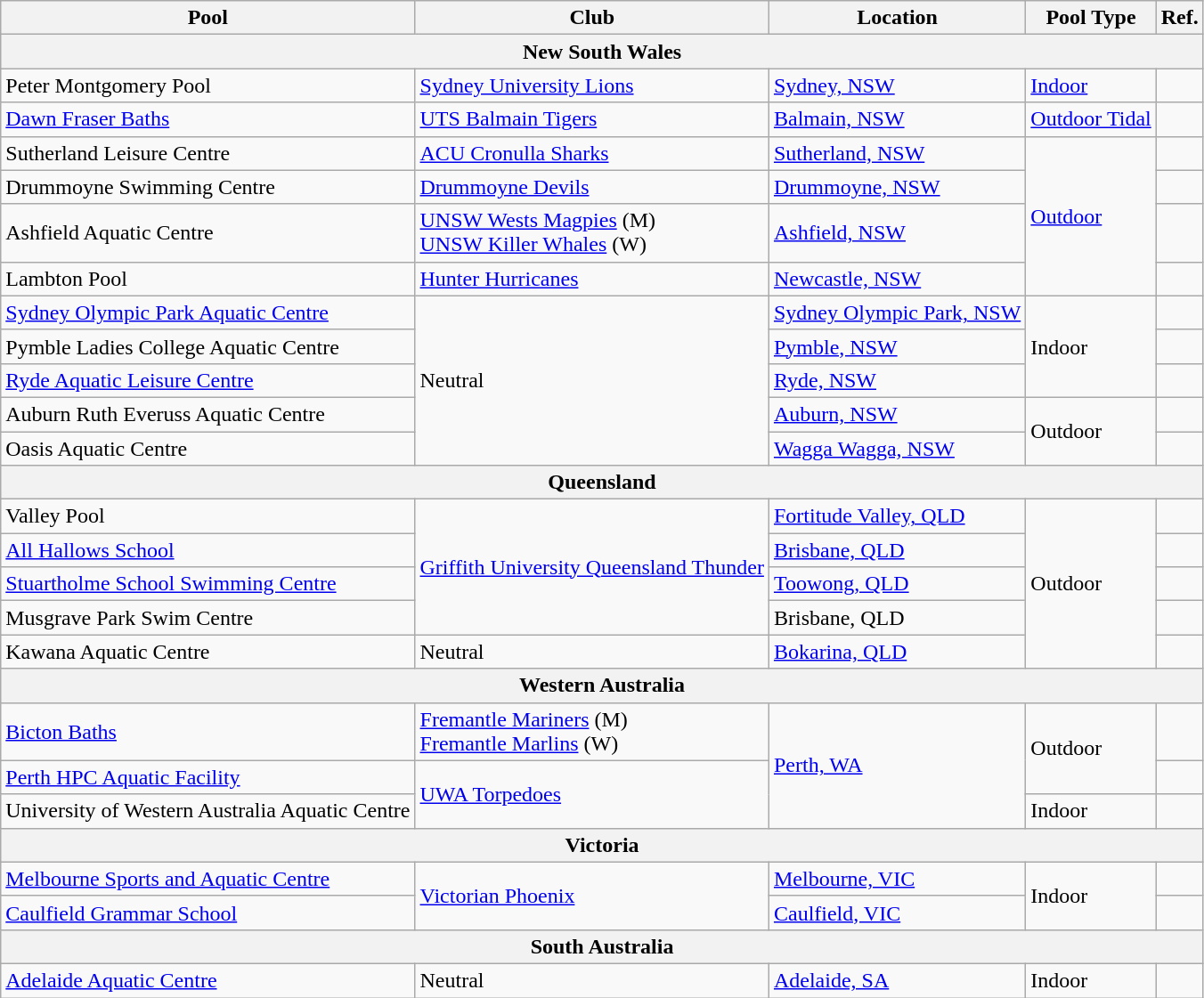<table class="wikitable sortable">
<tr>
<th>Pool</th>
<th>Club</th>
<th>Location</th>
<th>Pool Type</th>
<th class="unsortable">Ref.</th>
</tr>
<tr>
<th colspan="5"><strong>New South Wales</strong></th>
</tr>
<tr>
<td>Peter Montgomery Pool</td>
<td><a href='#'>Sydney University Lions</a></td>
<td><a href='#'>Sydney, NSW</a></td>
<td><a href='#'>Indoor</a></td>
<td></td>
</tr>
<tr>
<td><a href='#'>Dawn Fraser Baths</a></td>
<td><a href='#'>UTS Balmain Tigers</a></td>
<td><a href='#'>Balmain, NSW</a></td>
<td><a href='#'>Outdoor Tidal</a></td>
<td></td>
</tr>
<tr>
<td>Sutherland Leisure Centre</td>
<td><a href='#'>ACU Cronulla Sharks</a></td>
<td><a href='#'>Sutherland, NSW</a></td>
<td rowspan="4"><a href='#'>Outdoor</a></td>
<td></td>
</tr>
<tr>
<td>Drummoyne Swimming Centre</td>
<td><a href='#'>Drummoyne Devils</a></td>
<td><a href='#'>Drummoyne, NSW</a></td>
<td></td>
</tr>
<tr>
<td>Ashfield Aquatic Centre</td>
<td><a href='#'>UNSW Wests Magpies</a> (M)<br><a href='#'>UNSW Killer Whales</a> (W)</td>
<td><a href='#'>Ashfield, NSW</a></td>
<td></td>
</tr>
<tr>
<td>Lambton Pool</td>
<td><a href='#'>Hunter Hurricanes</a></td>
<td><a href='#'>Newcastle, NSW</a></td>
<td></td>
</tr>
<tr>
<td><a href='#'>Sydney Olympic Park Aquatic Centre</a></td>
<td rowspan="5">Neutral</td>
<td><a href='#'>Sydney Olympic Park, NSW</a></td>
<td rowspan="3">Indoor</td>
<td></td>
</tr>
<tr>
<td>Pymble Ladies College Aquatic Centre</td>
<td><a href='#'>Pymble, NSW</a></td>
<td></td>
</tr>
<tr>
<td><a href='#'>Ryde Aquatic Leisure Centre</a></td>
<td><a href='#'>Ryde, NSW</a></td>
<td></td>
</tr>
<tr>
<td>Auburn Ruth Everuss Aquatic Centre</td>
<td><a href='#'>Auburn, NSW</a></td>
<td rowspan="2">Outdoor</td>
<td></td>
</tr>
<tr>
<td>Oasis Aquatic Centre</td>
<td><a href='#'>Wagga Wagga, NSW</a></td>
<td></td>
</tr>
<tr>
<th colspan="5">Queensland</th>
</tr>
<tr>
<td>Valley Pool</td>
<td rowspan="4"><a href='#'>Griffith University Queensland Thunder</a></td>
<td><a href='#'>Fortitude Valley, QLD</a></td>
<td rowspan="5">Outdoor</td>
<td></td>
</tr>
<tr>
<td><a href='#'>All Hallows School</a></td>
<td><a href='#'>Brisbane, QLD</a></td>
<td></td>
</tr>
<tr>
<td><a href='#'>Stuartholme School Swimming Centre</a></td>
<td><a href='#'>Toowong, QLD</a></td>
<td></td>
</tr>
<tr>
<td>Musgrave Park Swim Centre</td>
<td>Brisbane, QLD</td>
<td></td>
</tr>
<tr>
<td>Kawana Aquatic Centre</td>
<td>Neutral</td>
<td><a href='#'>Bokarina, QLD</a></td>
<td></td>
</tr>
<tr>
<th colspan="5">Western Australia</th>
</tr>
<tr>
<td><a href='#'>Bicton Baths</a></td>
<td><a href='#'>Fremantle Mariners</a> (M)<br><a href='#'>Fremantle Marlins</a> (W)</td>
<td rowspan="3"><a href='#'>Perth, WA</a></td>
<td rowspan="2">Outdoor</td>
<td></td>
</tr>
<tr>
<td><a href='#'>Perth HPC Aquatic Facility</a></td>
<td rowspan="2"><a href='#'>UWA Torpedoes</a></td>
<td></td>
</tr>
<tr>
<td>University of Western Australia Aquatic Centre</td>
<td>Indoor</td>
<td></td>
</tr>
<tr>
<th colspan="5">Victoria</th>
</tr>
<tr>
<td><a href='#'>Melbourne Sports and Aquatic Centre</a></td>
<td rowspan="2"><a href='#'>Victorian Phoenix</a></td>
<td><a href='#'>Melbourne, VIC</a></td>
<td rowspan="2">Indoor</td>
<td></td>
</tr>
<tr>
<td><a href='#'>Caulfield Grammar School</a></td>
<td><a href='#'>Caulfield, VIC</a></td>
<td></td>
</tr>
<tr>
<th colspan="5">South Australia</th>
</tr>
<tr>
<td><a href='#'>Adelaide Aquatic Centre</a></td>
<td>Neutral</td>
<td><a href='#'>Adelaide, SA</a></td>
<td>Indoor</td>
<td></td>
</tr>
</table>
